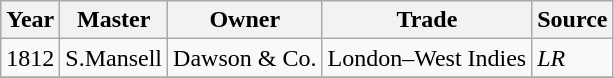<table class=" wikitable">
<tr>
<th>Year</th>
<th>Master</th>
<th>Owner</th>
<th>Trade</th>
<th>Source</th>
</tr>
<tr>
<td>1812</td>
<td>S.Mansell</td>
<td>Dawson & Co.</td>
<td>London–West Indies</td>
<td><em>LR</em></td>
</tr>
<tr>
</tr>
</table>
